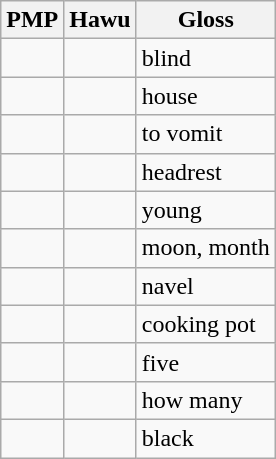<table class="wikitable Vowel Metathesis">
<tr>
<th>PMP</th>
<th>Hawu</th>
<th>Gloss</th>
</tr>
<tr>
<td></td>
<td></td>
<td>blind</td>
</tr>
<tr>
<td></td>
<td></td>
<td>house</td>
</tr>
<tr>
<td></td>
<td></td>
<td>to vomit</td>
</tr>
<tr>
<td></td>
<td></td>
<td>headrest</td>
</tr>
<tr>
<td></td>
<td></td>
<td>young</td>
</tr>
<tr>
<td></td>
<td></td>
<td>moon, month</td>
</tr>
<tr>
<td></td>
<td></td>
<td>navel</td>
</tr>
<tr>
<td></td>
<td></td>
<td>cooking pot</td>
</tr>
<tr>
<td></td>
<td></td>
<td>five</td>
</tr>
<tr>
<td></td>
<td></td>
<td>how many</td>
</tr>
<tr>
<td></td>
<td></td>
<td>black</td>
</tr>
</table>
